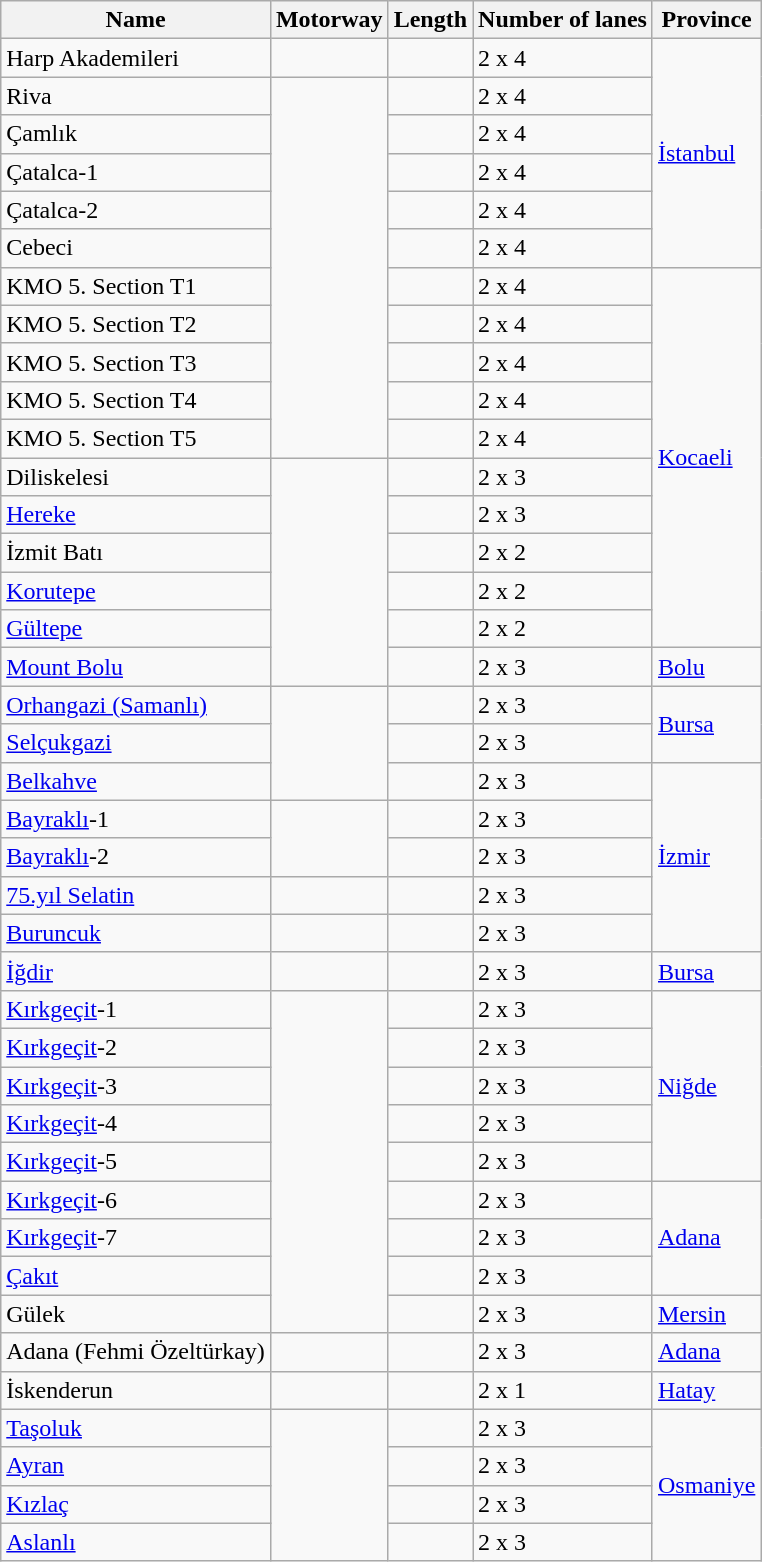<table class="wikitable sortable">
<tr>
<th>Name</th>
<th>Motorway</th>
<th>Length</th>
<th>Number of lanes</th>
<th>Province</th>
</tr>
<tr>
<td>Harp Akademileri</td>
<td></td>
<td></td>
<td>2 x 4</td>
<td rowspan=6><a href='#'>İstanbul</a></td>
</tr>
<tr>
<td>Riva</td>
<td rowspan=10></td>
<td></td>
<td>2 x 4</td>
</tr>
<tr>
<td>Çamlık</td>
<td></td>
<td>2 x 4</td>
</tr>
<tr>
<td>Çatalca-1</td>
<td></td>
<td>2 x 4</td>
</tr>
<tr>
<td>Çatalca-2</td>
<td></td>
<td>2 x 4</td>
</tr>
<tr>
<td>Cebeci</td>
<td></td>
<td>2 x 4</td>
</tr>
<tr>
<td>KMO 5. Section T1</td>
<td></td>
<td>2 x 4</td>
<td rowspan=10><a href='#'>Kocaeli</a></td>
</tr>
<tr>
<td>KMO 5. Section T2</td>
<td></td>
<td>2 x 4</td>
</tr>
<tr>
<td>KMO 5. Section T3</td>
<td></td>
<td>2 x 4</td>
</tr>
<tr>
<td>KMO 5. Section T4</td>
<td></td>
<td>2 x 4</td>
</tr>
<tr>
<td>KMO 5. Section T5</td>
<td></td>
<td>2 x 4</td>
</tr>
<tr>
<td>Diliskelesi</td>
<td rowspan=6></td>
<td></td>
<td>2 x 3</td>
</tr>
<tr>
<td><a href='#'>Hereke</a></td>
<td></td>
<td>2 x 3</td>
</tr>
<tr>
<td>İzmit Batı</td>
<td></td>
<td>2 x 2</td>
</tr>
<tr>
<td><a href='#'>Korutepe</a></td>
<td></td>
<td>2 x 2</td>
</tr>
<tr>
<td><a href='#'>Gültepe</a></td>
<td></td>
<td>2 x 2</td>
</tr>
<tr>
<td><a href='#'>Mount Bolu</a></td>
<td></td>
<td>2 x 3</td>
<td><a href='#'>Bolu</a></td>
</tr>
<tr>
<td><a href='#'>Orhangazi (Samanlı)</a></td>
<td rowspan=3></td>
<td></td>
<td>2 x 3</td>
<td rowspan=2><a href='#'>Bursa</a></td>
</tr>
<tr>
<td><a href='#'>Selçukgazi</a></td>
<td></td>
<td>2 x 3</td>
</tr>
<tr>
<td><a href='#'>Belkahve</a></td>
<td></td>
<td>2 x 3</td>
<td rowspan=5><a href='#'>İzmir</a></td>
</tr>
<tr>
<td><a href='#'>Bayraklı</a>-1</td>
<td rowspan=2></td>
<td></td>
<td>2 x 3</td>
</tr>
<tr>
<td><a href='#'>Bayraklı</a>-2</td>
<td></td>
<td>2 x 3</td>
</tr>
<tr>
<td><a href='#'>75.yıl Selatin</a></td>
<td></td>
<td></td>
<td>2 x 3</td>
</tr>
<tr>
<td><a href='#'>Buruncuk</a></td>
<td></td>
<td></td>
<td>2 x 3</td>
</tr>
<tr>
<td><a href='#'>İğdir</a></td>
<td></td>
<td></td>
<td>2 x 3</td>
<td><a href='#'>Bursa</a></td>
</tr>
<tr>
<td><a href='#'>Kırkgeçit</a>-1</td>
<td rowspan=9></td>
<td></td>
<td>2 x 3</td>
<td rowspan=5><a href='#'>Niğde</a></td>
</tr>
<tr>
<td><a href='#'>Kırkgeçit</a>-2</td>
<td></td>
<td>2 x 3</td>
</tr>
<tr>
<td><a href='#'>Kırkgeçit</a>-3</td>
<td></td>
<td>2 x 3</td>
</tr>
<tr>
<td><a href='#'>Kırkgeçit</a>-4</td>
<td></td>
<td>2 x 3</td>
</tr>
<tr>
<td><a href='#'>Kırkgeçit</a>-5</td>
<td></td>
<td>2 x 3</td>
</tr>
<tr>
<td><a href='#'>Kırkgeçit</a>-6</td>
<td></td>
<td>2 x 3</td>
<td rowspan=3><a href='#'>Adana</a></td>
</tr>
<tr>
<td><a href='#'>Kırkgeçit</a>-7</td>
<td></td>
<td>2 x 3</td>
</tr>
<tr>
<td><a href='#'>Çakıt</a></td>
<td></td>
<td>2 x 3</td>
</tr>
<tr>
<td>Gülek</td>
<td></td>
<td>2 x 3</td>
<td><a href='#'>Mersin</a></td>
</tr>
<tr>
<td>Adana (Fehmi Özeltürkay)</td>
<td></td>
<td></td>
<td>2 x 3</td>
<td><a href='#'>Adana</a></td>
</tr>
<tr>
<td>İskenderun</td>
<td></td>
<td></td>
<td>2 x 1</td>
<td><a href='#'>Hatay</a></td>
</tr>
<tr>
<td><a href='#'>Taşoluk</a></td>
<td rowspan=4></td>
<td></td>
<td>2 x 3</td>
<td rowspan=4><a href='#'>Osmaniye</a></td>
</tr>
<tr>
<td><a href='#'>Ayran</a></td>
<td></td>
<td>2 x 3</td>
</tr>
<tr>
<td><a href='#'>Kızlaç</a></td>
<td></td>
<td>2 x 3</td>
</tr>
<tr>
<td><a href='#'>Aslanlı</a></td>
<td></td>
<td>2 x 3</td>
</tr>
</table>
